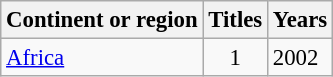<table class="wikitable" style="font-size: 95%;">
<tr>
<th>Continent or region</th>
<th>Titles</th>
<th>Years</th>
</tr>
<tr>
<td><a href='#'>Africa</a></td>
<td style="text-align:center;">1</td>
<td>2002</td>
</tr>
</table>
